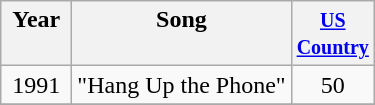<table class="wikitable">
<tr>
<th align="center" valign="top" width="40">Year</th>
<th align="left" valign="top">Song</th>
<th align="center" valign="top" width="40"><small><a href='#'>US Country</a></small></th>
</tr>
<tr>
<td align="center" valign="top">1991</td>
<td align="left" valign="top">"Hang Up the Phone"</td>
<td align="center" valign="top">50</td>
</tr>
<tr>
</tr>
</table>
